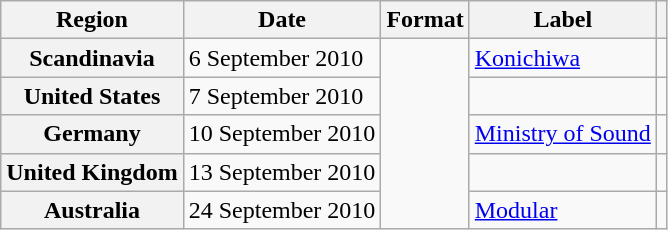<table class="wikitable plainrowheaders">
<tr>
<th scope="col">Region</th>
<th scope="col">Date</th>
<th scope="col">Format</th>
<th scope="col">Label</th>
<th scope="col"></th>
</tr>
<tr>
<th scope="row">Scandinavia</th>
<td>6 September 2010</td>
<td rowspan="5"></td>
<td><a href='#'>Konichiwa</a></td>
<td align="center"></td>
</tr>
<tr>
<th scope="row">United States</th>
<td>7 September 2010</td>
<td></td>
<td align="center"></td>
</tr>
<tr>
<th scope="row">Germany</th>
<td>10 September 2010</td>
<td><a href='#'>Ministry of Sound</a></td>
<td align="center"></td>
</tr>
<tr>
<th scope="row">United Kingdom</th>
<td>13 September 2010</td>
<td></td>
<td align="center"></td>
</tr>
<tr>
<th scope="row">Australia</th>
<td>24 September 2010</td>
<td><a href='#'>Modular</a></td>
<td align="center"></td>
</tr>
</table>
